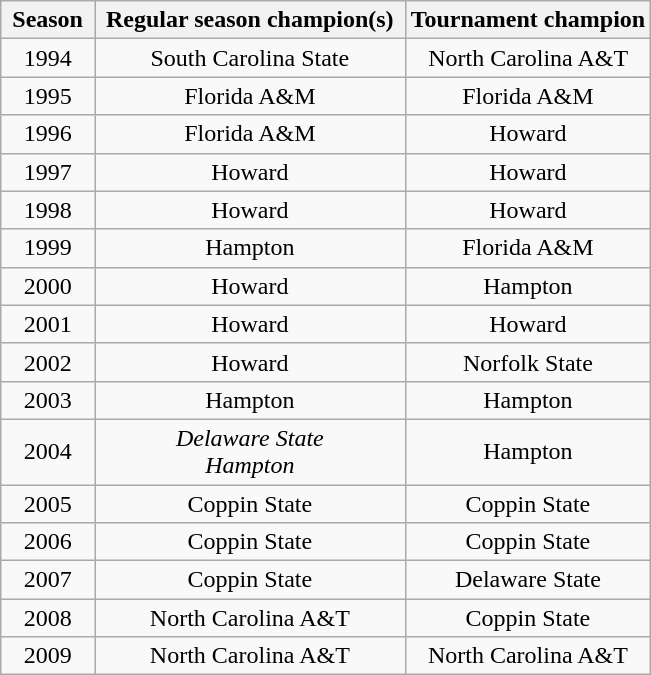<table class="wikitable" style="text-align: center">
<tr>
<th> Season </th>
<th> Regular season champion(s) </th>
<th>Tournament champion</th>
</tr>
<tr>
<td>1994</td>
<td>South Carolina State</td>
<td> North Carolina A&T </td>
</tr>
<tr>
<td>1995</td>
<td>Florida A&M</td>
<td>Florida A&M</td>
</tr>
<tr>
<td>1996</td>
<td>Florida A&M</td>
<td>Howard</td>
</tr>
<tr>
<td>1997</td>
<td>Howard</td>
<td>Howard</td>
</tr>
<tr>
<td>1998</td>
<td>Howard</td>
<td>Howard</td>
</tr>
<tr>
<td>1999</td>
<td>Hampton</td>
<td>Florida A&M</td>
</tr>
<tr>
<td>2000</td>
<td>Howard</td>
<td>Hampton</td>
</tr>
<tr>
<td>2001</td>
<td>Howard</td>
<td>Howard</td>
</tr>
<tr>
<td>2002</td>
<td>Howard</td>
<td>Norfolk State</td>
</tr>
<tr>
<td>2003</td>
<td>Hampton</td>
<td>Hampton</td>
</tr>
<tr>
<td>2004</td>
<td><em>Delaware State<br>Hampton</em></td>
<td>Hampton</td>
</tr>
<tr>
<td>2005</td>
<td>Coppin State</td>
<td>Coppin State</td>
</tr>
<tr>
<td>2006</td>
<td>Coppin State</td>
<td>Coppin State</td>
</tr>
<tr>
<td>2007</td>
<td>Coppin State</td>
<td>Delaware State</td>
</tr>
<tr>
<td>2008</td>
<td>North Carolina A&T</td>
<td>Coppin State</td>
</tr>
<tr>
<td>2009</td>
<td>North Carolina A&T</td>
<td>North Carolina A&T</td>
</tr>
</table>
